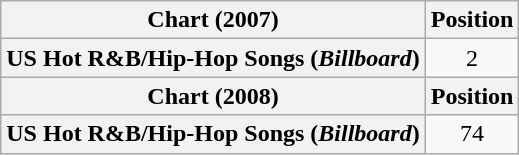<table class="wikitable plainrowheaders">
<tr>
<th scope="col">Chart (2007)</th>
<th scope="col">Position</th>
</tr>
<tr>
<th scope="row">US Hot R&B/Hip-Hop Songs (<em>Billboard</em>)</th>
<td align="center">2</td>
</tr>
<tr>
<th scope="col">Chart (2008)</th>
<th scope="col">Position</th>
</tr>
<tr>
<th scope="row">US Hot R&B/Hip-Hop Songs (<em>Billboard</em>)</th>
<td align="center">74</td>
</tr>
</table>
